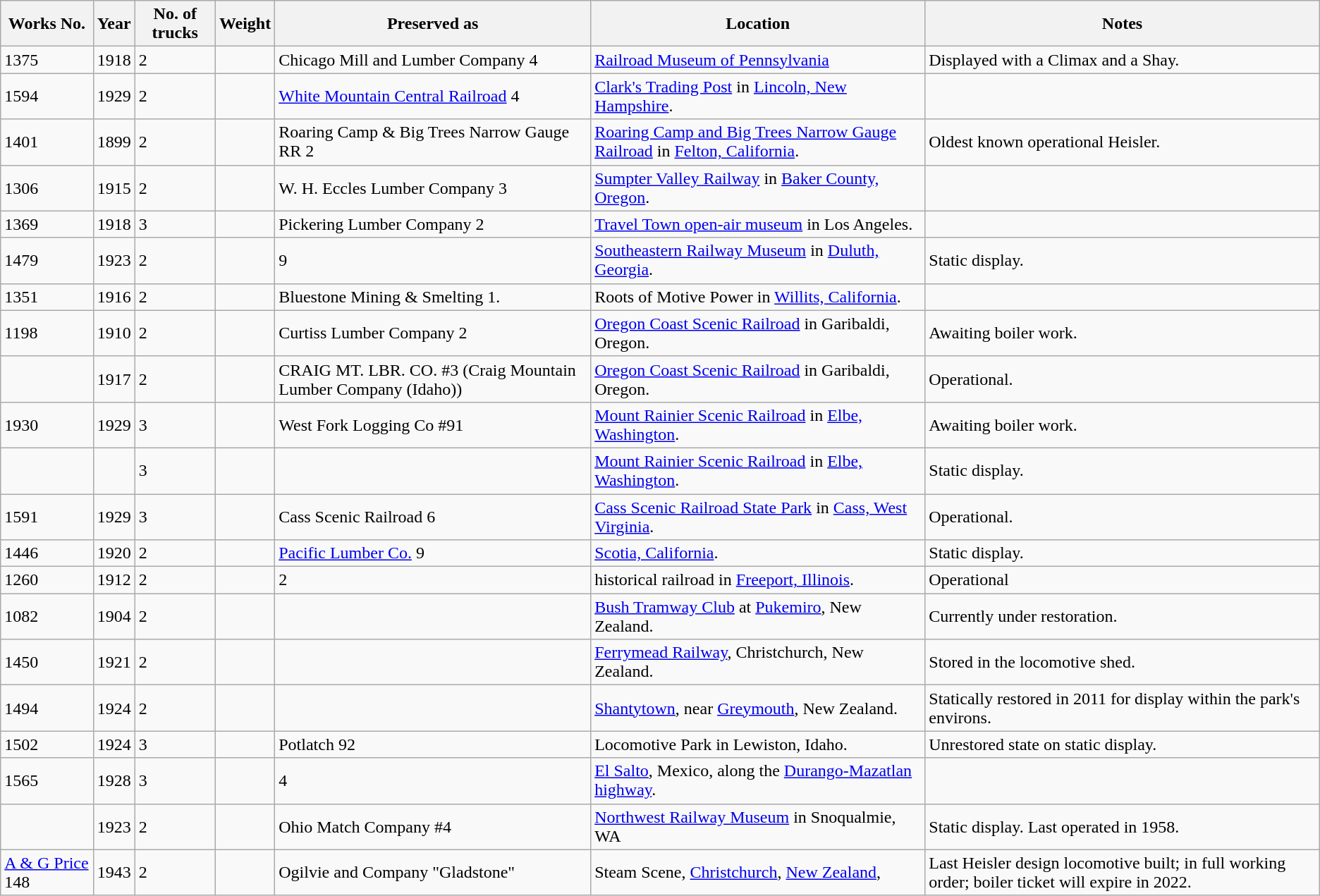<table class="wikitable sortable">
<tr>
<th>Works No.</th>
<th>Year</th>
<th>No. of trucks</th>
<th>Weight</th>
<th>Preserved as</th>
<th>Location</th>
<th>Notes</th>
</tr>
<tr>
<td>1375</td>
<td>1918</td>
<td>2</td>
<td></td>
<td>Chicago Mill and Lumber Company 4</td>
<td><a href='#'>Railroad Museum of Pennsylvania</a></td>
<td>Displayed with a Climax and a Shay.</td>
</tr>
<tr>
<td>1594</td>
<td>1929</td>
<td>2</td>
<td></td>
<td><a href='#'>White Mountain Central Railroad</a> 4</td>
<td><a href='#'>Clark's Trading Post</a> in <a href='#'>Lincoln, New Hampshire</a>.</td>
<td></td>
</tr>
<tr>
<td>1401</td>
<td>1899</td>
<td>2</td>
<td></td>
<td>Roaring Camp & Big Trees Narrow Gauge RR 2</td>
<td><a href='#'>Roaring Camp and Big Trees Narrow Gauge Railroad</a> in <a href='#'>Felton, California</a>.</td>
<td>Oldest known operational Heisler.</td>
</tr>
<tr>
<td>1306</td>
<td>1915</td>
<td>2</td>
<td></td>
<td>W. H. Eccles Lumber Company 3</td>
<td><a href='#'>Sumpter Valley Railway</a> in <a href='#'>Baker County, Oregon</a>.</td>
<td></td>
</tr>
<tr>
<td>1369</td>
<td>1918</td>
<td>3</td>
<td></td>
<td>Pickering Lumber Company 2</td>
<td><a href='#'>Travel Town open-air museum</a> in Los Angeles.</td>
<td></td>
</tr>
<tr>
<td>1479</td>
<td>1923</td>
<td>2</td>
<td></td>
<td>9</td>
<td><a href='#'>Southeastern Railway Museum</a> in <a href='#'>Duluth, Georgia</a>.</td>
<td>Static display.</td>
</tr>
<tr>
<td>1351</td>
<td>1916</td>
<td>2</td>
<td></td>
<td>Bluestone Mining & Smelting 1.</td>
<td>Roots of Motive Power in <a href='#'>Willits, California</a>.</td>
<td></td>
</tr>
<tr>
<td>1198</td>
<td>1910</td>
<td>2</td>
<td></td>
<td>Curtiss Lumber Company 2</td>
<td><a href='#'>Oregon Coast Scenic Railroad</a> in Garibaldi, Oregon.</td>
<td>Awaiting boiler work.</td>
</tr>
<tr>
<td></td>
<td>1917</td>
<td>2</td>
<td></td>
<td>CRAIG MT. LBR. CO. #3 (Craig Mountain Lumber Company (Idaho))</td>
<td><a href='#'>Oregon Coast Scenic Railroad</a> in Garibaldi, Oregon.</td>
<td>Operational.</td>
</tr>
<tr>
<td>1930</td>
<td>1929</td>
<td>3</td>
<td></td>
<td>West Fork Logging Co #91</td>
<td><a href='#'>Mount Rainier Scenic Railroad</a> in <a href='#'>Elbe, Washington</a>.</td>
<td>Awaiting boiler work.</td>
</tr>
<tr>
<td></td>
<td></td>
<td>3</td>
<td></td>
<td></td>
<td><a href='#'>Mount Rainier Scenic Railroad</a> in <a href='#'>Elbe, Washington</a>.</td>
<td>Static display.</td>
</tr>
<tr>
<td>1591</td>
<td>1929</td>
<td>3</td>
<td></td>
<td>Cass Scenic Railroad 6</td>
<td><a href='#'>Cass Scenic Railroad State Park</a> in <a href='#'>Cass, West Virginia</a>.</td>
<td>Operational.</td>
</tr>
<tr>
<td>1446</td>
<td>1920</td>
<td>2</td>
<td></td>
<td><a href='#'>Pacific Lumber Co.</a> 9</td>
<td><a href='#'>Scotia, California</a>.</td>
<td>Static display.</td>
</tr>
<tr>
<td>1260</td>
<td>1912</td>
<td>2</td>
<td></td>
<td>2</td>
<td> historical railroad in <a href='#'>Freeport, Illinois</a>.</td>
<td>Operational</td>
</tr>
<tr>
<td>1082</td>
<td>1904</td>
<td>2</td>
<td></td>
<td></td>
<td><a href='#'>Bush Tramway Club</a> at <a href='#'>Pukemiro</a>, New Zealand.</td>
<td>Currently under restoration.</td>
</tr>
<tr>
<td>1450</td>
<td>1921</td>
<td>2</td>
<td></td>
<td></td>
<td><a href='#'>Ferrymead Railway</a>, Christchurch, New Zealand.</td>
<td>Stored in the locomotive shed.</td>
</tr>
<tr>
<td>1494</td>
<td>1924</td>
<td>2</td>
<td></td>
<td></td>
<td><a href='#'>Shantytown</a>, near <a href='#'>Greymouth</a>, New Zealand.</td>
<td>Statically restored in 2011 for display within the park's environs.</td>
</tr>
<tr>
<td>1502</td>
<td>1924</td>
<td>3</td>
<td></td>
<td>Potlatch 92</td>
<td>Locomotive Park in Lewiston, Idaho.</td>
<td>Unrestored state on static display.</td>
</tr>
<tr>
<td>1565</td>
<td>1928</td>
<td>3</td>
<td></td>
<td>4</td>
<td><a href='#'>El Salto</a>, Mexico, along the <a href='#'>Durango-Mazatlan highway</a>.</td>
<td></td>
</tr>
<tr>
<td></td>
<td>1923</td>
<td>2</td>
<td></td>
<td>Ohio Match Company #4</td>
<td><a href='#'>Northwest Railway Museum</a> in Snoqualmie, WA</td>
<td>Static display.  Last operated in 1958.</td>
</tr>
<tr>
<td><a href='#'>A & G Price</a> 148</td>
<td>1943</td>
<td>2</td>
<td></td>
<td>Ogilvie and Company "Gladstone"</td>
<td>Steam Scene, <a href='#'>Christchurch</a>, <a href='#'>New Zealand</a>,</td>
<td>Last Heisler design locomotive built; in full working order; boiler ticket will expire in 2022.</td>
</tr>
</table>
